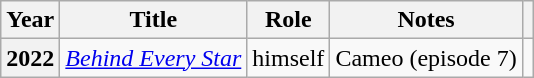<table class="wikitable sortable plainrowheaders">
<tr>
<th scope="col">Year</th>
<th scope="col">Title</th>
<th scope="col">Role</th>
<th scope="col">Notes</th>
<th class="unsortable" scope="col"></th>
</tr>
<tr>
<th scope="row">2022</th>
<td><em><a href='#'>Behind Every Star</a></em></td>
<td>himself</td>
<td>Cameo (episode 7)</td>
<td></td>
</tr>
</table>
